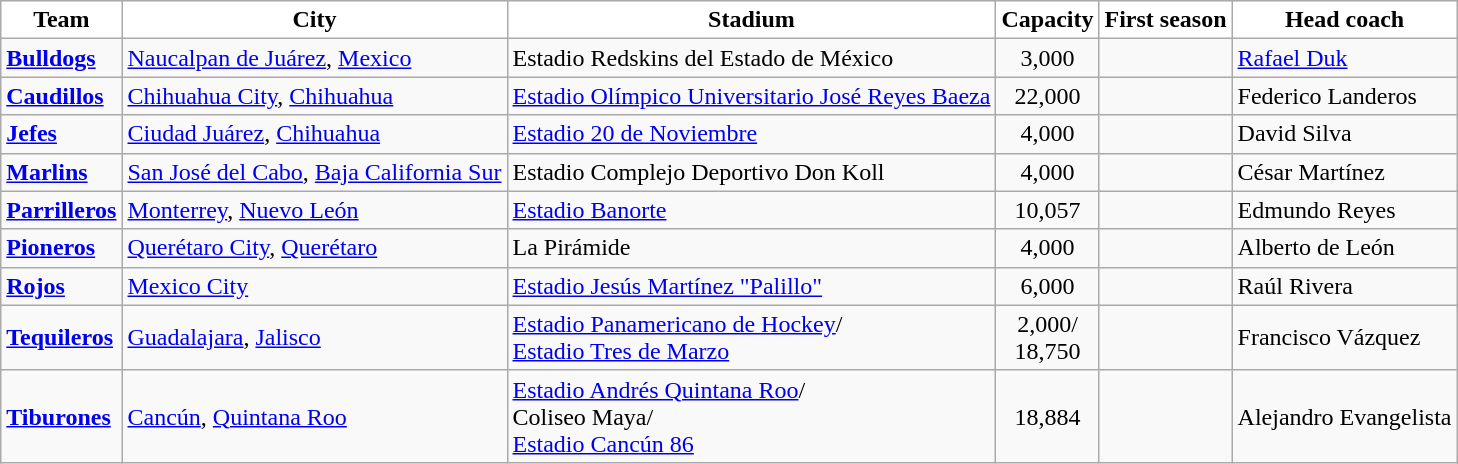<table class="wikitable sortable">
<tr>
<th style=background:white scope="col">Team</th>
<th style=background:white scope="col">City</th>
<th style=background:white scope="col">Stadium</th>
<th style=background:white scope="col">Capacity</th>
<th style=background:white scope="col">First season</th>
<th style=background:white scope="col">Head coach</th>
</tr>
<tr>
<td><strong><a href='#'>Bulldogs</a></strong></td>
<td><a href='#'>Naucalpan de Juárez</a>, <a href='#'>Mexico</a></td>
<td>Estadio Redskins del Estado de México</td>
<td align=center>3,000</td>
<td align=center></td>
<td><a href='#'>Rafael Duk</a></td>
</tr>
<tr>
<td><strong><a href='#'>Caudillos</a></strong></td>
<td><a href='#'>Chihuahua City</a>, <a href='#'>Chihuahua</a></td>
<td><a href='#'>Estadio Olímpico Universitario José Reyes Baeza</a></td>
<td align=center>22,000</td>
<td align=center></td>
<td>Federico Landeros</td>
</tr>
<tr>
<td><strong><a href='#'>Jefes</a></strong></td>
<td><a href='#'>Ciudad Juárez</a>, <a href='#'>Chihuahua</a></td>
<td><a href='#'>Estadio 20 de Noviembre</a></td>
<td align=center>4,000</td>
<td align=center></td>
<td>David Silva</td>
</tr>
<tr>
<td><strong><a href='#'>Marlins</a></strong></td>
<td><a href='#'>San José del Cabo</a>, <a href='#'>Baja California Sur</a></td>
<td>Estadio Complejo Deportivo Don Koll</td>
<td align="center">4,000</td>
<td align="center"></td>
<td>César Martínez</td>
</tr>
<tr>
<td><strong><a href='#'>Parrilleros</a></strong></td>
<td><a href='#'>Monterrey</a>, <a href='#'>Nuevo León</a></td>
<td><a href='#'>Estadio Banorte</a></td>
<td align=center>10,057</td>
<td align=center></td>
<td>Edmundo Reyes</td>
</tr>
<tr>
<td><strong><a href='#'>Pioneros</a></strong></td>
<td><a href='#'>Querétaro City</a>, <a href='#'>Querétaro</a></td>
<td>La Pirámide</td>
<td align=center>4,000</td>
<td align="center"></td>
<td>Alberto de León</td>
</tr>
<tr>
<td><strong><a href='#'>Rojos</a></strong></td>
<td><a href='#'>Mexico City</a></td>
<td><a href='#'>Estadio Jesús Martínez "Palillo"</a></td>
<td align=center>6,000</td>
<td align=center></td>
<td>Raúl Rivera</td>
</tr>
<tr>
<td><strong><a href='#'>Tequileros</a></strong></td>
<td><a href='#'>Guadalajara</a>, <a href='#'>Jalisco</a></td>
<td><a href='#'>Estadio Panamericano de Hockey</a>/<br><a href='#'>Estadio Tres de Marzo</a></td>
<td align=center>2,000/<br>18,750</td>
<td align=center></td>
<td>Francisco Vázquez</td>
</tr>
<tr>
<td><strong><a href='#'>Tiburones</a></strong></td>
<td><a href='#'>Cancún</a>, <a href='#'>Quintana Roo</a></td>
<td><a href='#'>Estadio Andrés Quintana Roo</a>/<br>Coliseo Maya/<br><a href='#'>Estadio Cancún 86</a></td>
<td align=center>18,884</td>
<td align=center></td>
<td>Alejandro Evangelista</td>
</tr>
</table>
